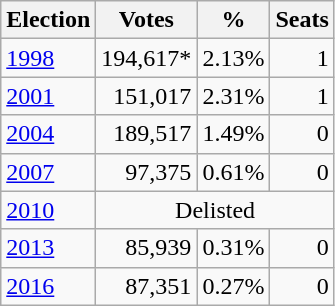<table class=wikitable style="text-align:right">
<tr>
<th>Election</th>
<th>Votes</th>
<th>%</th>
<th>Seats</th>
</tr>
<tr>
<td align=left><a href='#'>1998</a></td>
<td>194,617*</td>
<td>2.13%</td>
<td>1</td>
</tr>
<tr>
<td align=left><a href='#'>2001</a></td>
<td>151,017</td>
<td>2.31%</td>
<td>1</td>
</tr>
<tr>
<td align=left><a href='#'>2004</a></td>
<td>189,517</td>
<td>1.49%</td>
<td>0</td>
</tr>
<tr>
<td align=left><a href='#'>2007</a></td>
<td>97,375</td>
<td>0.61%</td>
<td>0</td>
</tr>
<tr>
<td align=left><a href='#'>2010</a></td>
<td align=center colspan=3>Delisted</td>
</tr>
<tr>
<td align=left><a href='#'>2013</a></td>
<td>85,939</td>
<td>0.31%</td>
<td>0</td>
</tr>
<tr>
<td align=left><a href='#'>2016</a></td>
<td>87,351</td>
<td>0.27%</td>
<td>0</td>
</tr>
</table>
